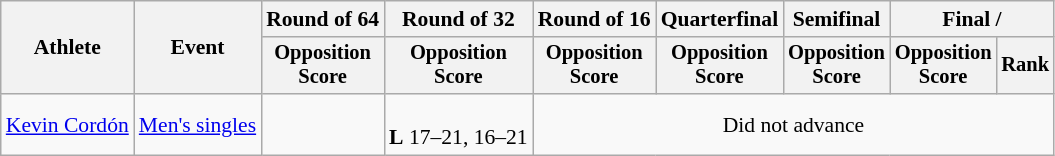<table class=wikitable style="font-size:90%">
<tr>
<th rowspan="2">Athlete</th>
<th rowspan="2">Event</th>
<th>Round of 64</th>
<th>Round of 32</th>
<th>Round of 16</th>
<th>Quarterfinal</th>
<th>Semifinal</th>
<th colspan=2>Final / </th>
</tr>
<tr style="font-size:95%">
<th>Opposition<br>Score</th>
<th>Opposition<br>Score</th>
<th>Opposition<br>Score</th>
<th>Opposition<br>Score</th>
<th>Opposition<br>Score</th>
<th>Opposition<br>Score</th>
<th>Rank</th>
</tr>
<tr align=center>
<td align=left><a href='#'>Kevin Cordón</a></td>
<td align=left><a href='#'>Men's singles</a></td>
<td></td>
<td><br><strong>L</strong> 17–21, 16–21</td>
<td colspan=5>Did not advance</td>
</tr>
</table>
